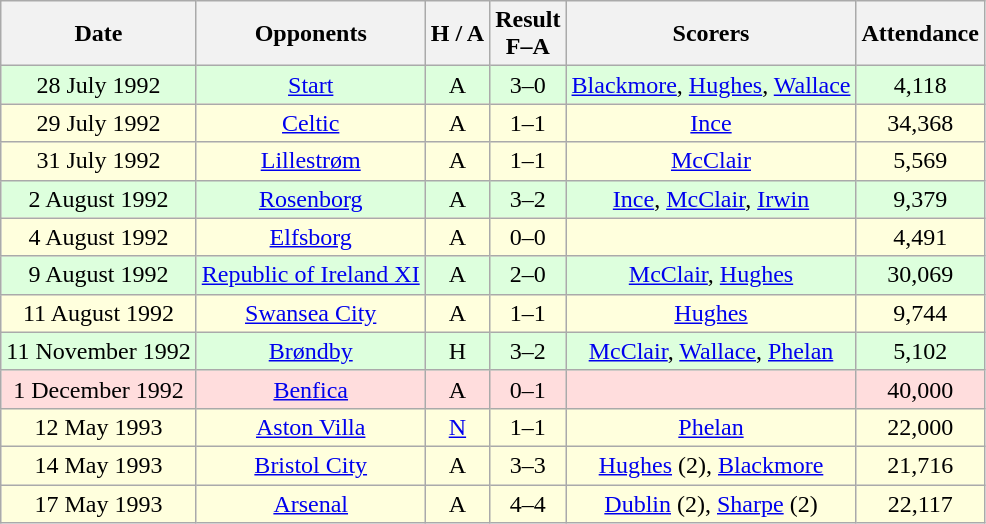<table class="wikitable" style="text-align:center">
<tr>
<th>Date</th>
<th>Opponents</th>
<th>H / A</th>
<th>Result<br>F–A</th>
<th>Scorers</th>
<th>Attendance</th>
</tr>
<tr bgcolor="#ddffdd">
<td>28 July 1992</td>
<td><a href='#'>Start</a></td>
<td>A</td>
<td>3–0</td>
<td><a href='#'>Blackmore</a>, <a href='#'>Hughes</a>, <a href='#'>Wallace</a></td>
<td>4,118</td>
</tr>
<tr bgcolor="#ffffdd">
<td>29 July 1992</td>
<td><a href='#'>Celtic</a></td>
<td>A</td>
<td>1–1</td>
<td><a href='#'>Ince</a></td>
<td>34,368</td>
</tr>
<tr bgcolor="#ffffdd">
<td>31 July 1992</td>
<td><a href='#'>Lillestrøm</a></td>
<td>A</td>
<td>1–1</td>
<td><a href='#'>McClair</a></td>
<td>5,569</td>
</tr>
<tr bgcolor="#ddffdd">
<td>2 August 1992</td>
<td><a href='#'>Rosenborg</a></td>
<td>A</td>
<td>3–2</td>
<td><a href='#'>Ince</a>, <a href='#'>McClair</a>, <a href='#'>Irwin</a></td>
<td>9,379</td>
</tr>
<tr bgcolor="#ffffdd">
<td>4 August 1992</td>
<td><a href='#'>Elfsborg</a></td>
<td>A</td>
<td>0–0</td>
<td></td>
<td>4,491</td>
</tr>
<tr bgcolor="#ddffdd">
<td>9 August 1992</td>
<td><a href='#'>Republic of Ireland XI</a></td>
<td>A</td>
<td>2–0</td>
<td><a href='#'>McClair</a>, <a href='#'>Hughes</a></td>
<td>30,069</td>
</tr>
<tr bgcolor="#ffffdd">
<td>11 August 1992</td>
<td><a href='#'>Swansea City</a></td>
<td>A</td>
<td>1–1</td>
<td><a href='#'>Hughes</a></td>
<td>9,744</td>
</tr>
<tr bgcolor="#ddffdd">
<td>11 November 1992</td>
<td><a href='#'>Brøndby</a></td>
<td>H</td>
<td>3–2</td>
<td><a href='#'>McClair</a>, <a href='#'>Wallace</a>, <a href='#'>Phelan</a></td>
<td>5,102</td>
</tr>
<tr bgcolor="#ffdddd">
<td>1 December 1992</td>
<td><a href='#'>Benfica</a></td>
<td>A</td>
<td>0–1</td>
<td></td>
<td>40,000</td>
</tr>
<tr bgcolor="#ffffdd">
<td>12 May 1993</td>
<td><a href='#'>Aston Villa</a></td>
<td><a href='#'>N</a></td>
<td>1–1</td>
<td><a href='#'>Phelan</a></td>
<td>22,000</td>
</tr>
<tr bgcolor="#ffffdd">
<td>14 May 1993</td>
<td><a href='#'>Bristol City</a></td>
<td>A</td>
<td>3–3</td>
<td><a href='#'>Hughes</a> (2), <a href='#'>Blackmore</a></td>
<td>21,716</td>
</tr>
<tr bgcolor="#ffffdd">
<td>17 May 1993</td>
<td><a href='#'>Arsenal</a></td>
<td>A</td>
<td>4–4</td>
<td><a href='#'>Dublin</a> (2), <a href='#'>Sharpe</a> (2)</td>
<td>22,117</td>
</tr>
</table>
